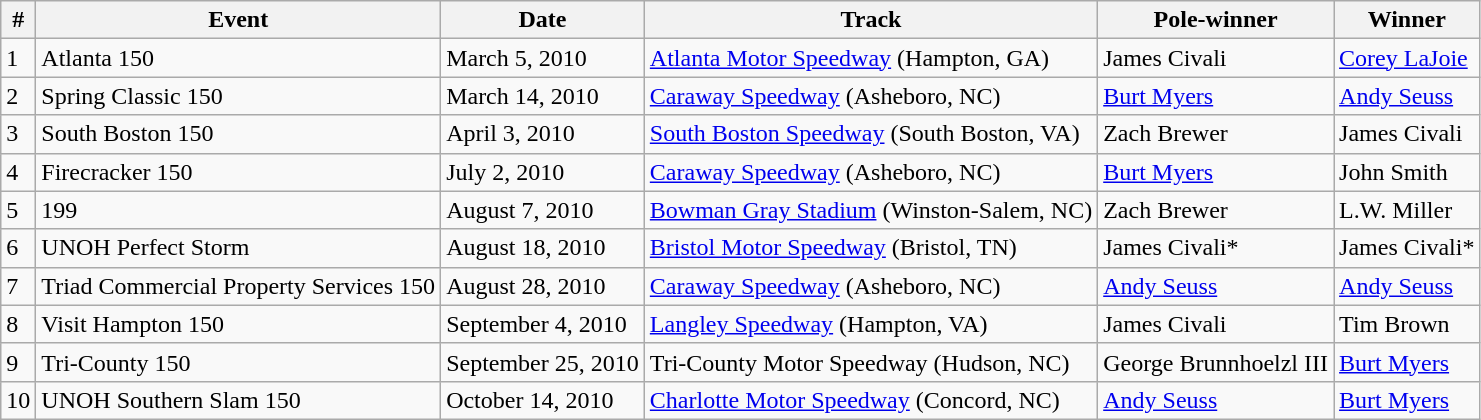<table class="wikitable">
<tr>
<th>#</th>
<th>Event</th>
<th>Date</th>
<th>Track</th>
<th>Pole-winner</th>
<th>Winner</th>
</tr>
<tr>
<td>1</td>
<td>Atlanta 150</td>
<td>March 5, 2010</td>
<td><a href='#'>Atlanta Motor Speedway</a> (Hampton, GA)</td>
<td>James Civali</td>
<td><a href='#'>Corey LaJoie</a></td>
</tr>
<tr>
<td>2</td>
<td>Spring Classic 150</td>
<td>March 14, 2010</td>
<td><a href='#'>Caraway Speedway</a> (Asheboro, NC)</td>
<td><a href='#'>Burt Myers</a></td>
<td><a href='#'>Andy Seuss</a></td>
</tr>
<tr>
<td>3</td>
<td>South Boston 150</td>
<td>April 3, 2010</td>
<td><a href='#'>South Boston Speedway</a> (South Boston, VA)</td>
<td>Zach Brewer</td>
<td>James Civali</td>
</tr>
<tr>
<td>4</td>
<td>Firecracker 150</td>
<td>July 2, 2010</td>
<td><a href='#'>Caraway Speedway</a> (Asheboro, NC)</td>
<td><a href='#'>Burt Myers</a></td>
<td>John Smith</td>
</tr>
<tr>
<td>5</td>
<td> 199</td>
<td>August 7, 2010</td>
<td><a href='#'>Bowman Gray Stadium</a> (Winston-Salem, NC)</td>
<td>Zach Brewer</td>
<td>L.W. Miller</td>
</tr>
<tr>
<td>6</td>
<td>UNOH Perfect Storm</td>
<td>August 18, 2010</td>
<td><a href='#'>Bristol Motor Speedway</a> (Bristol, TN)</td>
<td>James Civali*</td>
<td>James Civali*</td>
</tr>
<tr>
<td>7</td>
<td>Triad Commercial Property Services 150</td>
<td>August 28, 2010</td>
<td><a href='#'>Caraway Speedway</a> (Asheboro, NC)</td>
<td><a href='#'>Andy Seuss</a></td>
<td><a href='#'>Andy Seuss</a></td>
</tr>
<tr>
<td>8</td>
<td>Visit Hampton 150</td>
<td>September 4, 2010</td>
<td><a href='#'>Langley Speedway</a> (Hampton, VA)</td>
<td>James Civali</td>
<td>Tim Brown</td>
</tr>
<tr>
<td>9</td>
<td>Tri-County 150</td>
<td>September 25, 2010</td>
<td>Tri-County Motor Speedway (Hudson, NC)</td>
<td>George Brunnhoelzl III</td>
<td><a href='#'>Burt Myers</a></td>
</tr>
<tr>
<td>10</td>
<td>UNOH Southern Slam 150</td>
<td>October 14, 2010</td>
<td><a href='#'>Charlotte Motor Speedway</a> (Concord, NC)</td>
<td><a href='#'>Andy Seuss</a></td>
<td><a href='#'>Burt Myers</a></td>
</tr>
</table>
